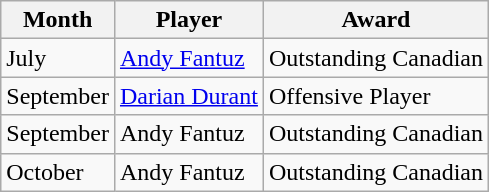<table class="wikitable" border="1">
<tr>
<th>Month</th>
<th>Player</th>
<th>Award</th>
</tr>
<tr>
<td>July</td>
<td><a href='#'>Andy Fantuz</a></td>
<td>Outstanding Canadian</td>
</tr>
<tr>
<td>September</td>
<td><a href='#'>Darian Durant</a></td>
<td>Offensive Player</td>
</tr>
<tr>
<td>September</td>
<td>Andy Fantuz</td>
<td>Outstanding Canadian</td>
</tr>
<tr>
<td>October</td>
<td>Andy Fantuz</td>
<td>Outstanding Canadian</td>
</tr>
</table>
